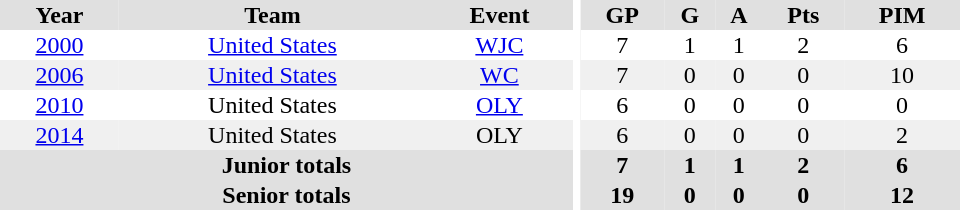<table border="0" cellpadding="1" cellspacing="0" ID="Table3" style="text-align:center; width:40em">
<tr bgcolor="#e0e0e0">
<th>Year</th>
<th>Team</th>
<th>Event</th>
<th rowspan="102" bgcolor="#ffffff"></th>
<th>GP</th>
<th>G</th>
<th>A</th>
<th>Pts</th>
<th>PIM</th>
</tr>
<tr>
<td><a href='#'>2000</a></td>
<td><a href='#'>United States</a></td>
<td><a href='#'>WJC</a></td>
<td>7</td>
<td>1</td>
<td>1</td>
<td>2</td>
<td>6</td>
</tr>
<tr bgcolor="#f0f0f0">
<td><a href='#'>2006</a></td>
<td><a href='#'>United States</a></td>
<td><a href='#'>WC</a></td>
<td>7</td>
<td>0</td>
<td>0</td>
<td>0</td>
<td>10</td>
</tr>
<tr>
<td><a href='#'>2010</a></td>
<td>United States</td>
<td><a href='#'>OLY</a></td>
<td>6</td>
<td>0</td>
<td>0</td>
<td>0</td>
<td>0</td>
</tr>
<tr bgcolor="#f0f0f0">
<td><a href='#'>2014</a></td>
<td>United States</td>
<td>OLY</td>
<td>6</td>
<td>0</td>
<td>0</td>
<td>0</td>
<td>2</td>
</tr>
<tr bgcolor="#e0e0e0">
<th colspan="3">Junior totals</th>
<th>7</th>
<th>1</th>
<th>1</th>
<th>2</th>
<th>6</th>
</tr>
<tr bgcolor="#e0e0e0">
<th colspan="3">Senior totals</th>
<th>19</th>
<th>0</th>
<th>0</th>
<th>0</th>
<th>12</th>
</tr>
</table>
